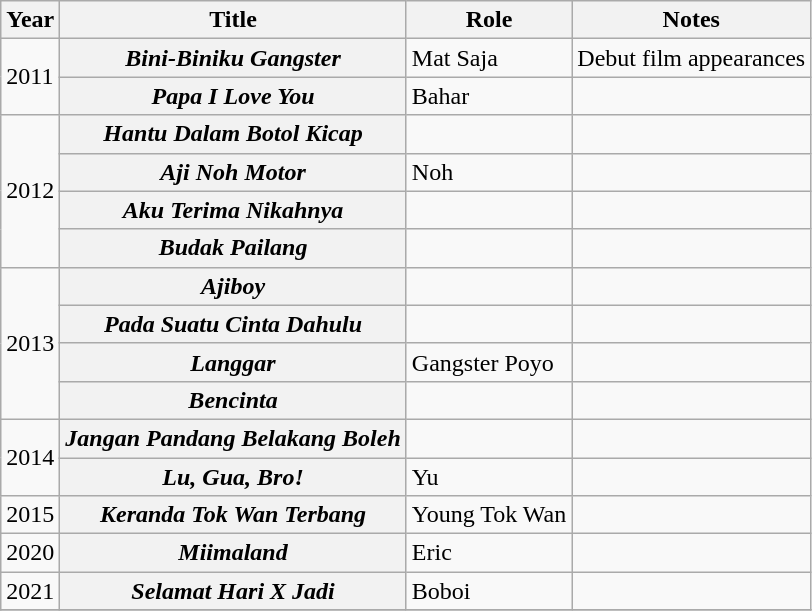<table class="wikitable">
<tr>
<th>Year</th>
<th>Title</th>
<th>Role</th>
<th>Notes</th>
</tr>
<tr>
<td rowspan="2">2011</td>
<th><em>Bini-Biniku Gangster</em></th>
<td>Mat Saja</td>
<td>Debut film appearances</td>
</tr>
<tr>
<th><em>Papa I Love You</em></th>
<td>Bahar</td>
<td></td>
</tr>
<tr>
<td rowspan="4">2012</td>
<th><em>Hantu Dalam Botol Kicap</em></th>
<td></td>
<td></td>
</tr>
<tr>
<th><em>Aji Noh Motor</em></th>
<td>Noh</td>
<td></td>
</tr>
<tr>
<th><em>Aku Terima Nikahnya</em></th>
<td></td>
<td></td>
</tr>
<tr>
<th><em>Budak Pailang</em></th>
<td></td>
<td></td>
</tr>
<tr>
<td rowspan="4">2013</td>
<th><em>Ajiboy</em></th>
<td></td>
<td></td>
</tr>
<tr>
<th><em>Pada Suatu Cinta Dahulu</em></th>
<td></td>
<td></td>
</tr>
<tr>
<th><em>Langgar</em></th>
<td>Gangster Poyo</td>
<td></td>
</tr>
<tr>
<th><em>Bencinta</em></th>
<td></td>
<td></td>
</tr>
<tr>
<td rowspan="2">2014</td>
<th><em>Jangan Pandang Belakang Boleh</em></th>
<td></td>
<td></td>
</tr>
<tr>
<th><em>Lu, Gua, Bro!</em></th>
<td>Yu</td>
<td></td>
</tr>
<tr>
<td>2015</td>
<th><em>Keranda Tok Wan Terbang</em></th>
<td>Young Tok Wan</td>
<td></td>
</tr>
<tr>
<td>2020</td>
<th><em>Miimaland</em></th>
<td>Eric</td>
<td></td>
</tr>
<tr>
<td>2021</td>
<th><em>Selamat Hari X Jadi</em></th>
<td>Boboi</td>
<td></td>
</tr>
<tr>
</tr>
</table>
